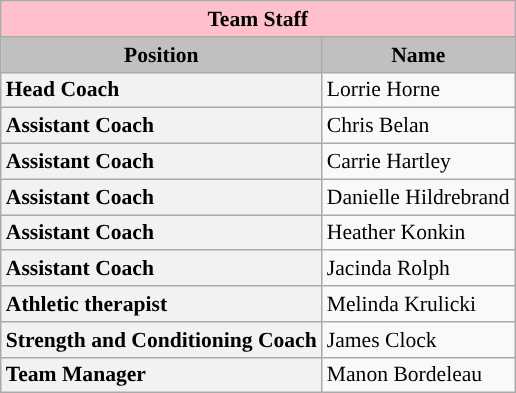<table class="wikitable" style="text-align:left; font-size:90%;">
<tr>
<th style=background:pink colspan=2>Team Staff</th>
</tr>
<tr>
<th style="background:silver;">Position</th>
<th style="background:silver;">Name</th>
</tr>
<tr>
<th style="text-align:left;">Head Coach</th>
<td>Lorrie Horne</td>
</tr>
<tr>
<th style="text-align:left;">Assistant Coach</th>
<td>Chris Belan</td>
</tr>
<tr>
<th style="text-align:left;">Assistant Coach</th>
<td>Carrie Hartley</td>
</tr>
<tr>
<th style="text-align:left;">Assistant Coach</th>
<td>Danielle Hildrebrand</td>
</tr>
<tr>
<th style="text-align:left;">Assistant Coach</th>
<td>Heather Konkin</td>
</tr>
<tr>
<th style="text-align:left;">Assistant Coach</th>
<td>Jacinda Rolph</td>
</tr>
<tr>
<th style="text-align:left;">Athletic therapist</th>
<td>Melinda Krulicki</td>
</tr>
<tr>
<th style="text-align:left;">Strength and Conditioning Coach</th>
<td>James Clock</td>
</tr>
<tr>
<th style="text-align:left;">Team Manager</th>
<td>Manon Bordeleau</td>
</tr>
</table>
